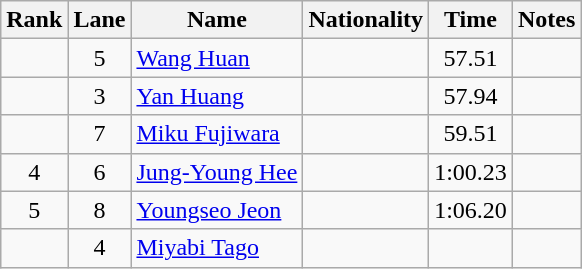<table class="wikitable sortable" style="text-align:center">
<tr>
<th>Rank</th>
<th>Lane</th>
<th>Name</th>
<th>Nationality</th>
<th>Time</th>
<th>Notes</th>
</tr>
<tr>
<td align=center></td>
<td>5</td>
<td align=left><a href='#'>Wang Huan</a></td>
<td align=left></td>
<td>57.51</td>
<td></td>
</tr>
<tr>
<td align=center></td>
<td>3</td>
<td align=left><a href='#'>Yan Huang</a></td>
<td align=left></td>
<td>57.94</td>
<td></td>
</tr>
<tr>
<td align=center></td>
<td>7</td>
<td align=left><a href='#'>Miku Fujiwara</a></td>
<td align=left></td>
<td>59.51</td>
<td></td>
</tr>
<tr>
<td align=center>4</td>
<td>6</td>
<td align=left><a href='#'>Jung-Young Hee</a></td>
<td align=left></td>
<td>1:00.23</td>
<td></td>
</tr>
<tr>
<td align=center>5</td>
<td>8</td>
<td align=left><a href='#'>Youngseo Jeon</a></td>
<td align=left></td>
<td>1:06.20</td>
<td></td>
</tr>
<tr>
<td align=center></td>
<td>4</td>
<td align=left><a href='#'>Miyabi Tago</a></td>
<td align=left></td>
<td></td>
<td></td>
</tr>
</table>
